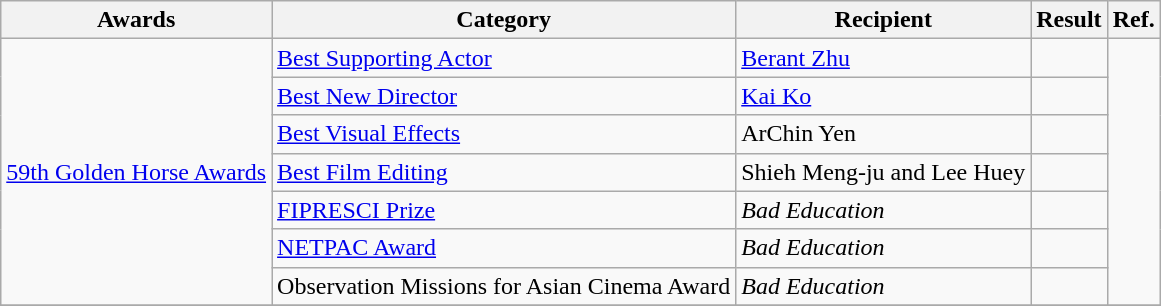<table class="wikitable">
<tr>
<th>Awards</th>
<th>Category</th>
<th>Recipient</th>
<th>Result</th>
<th>Ref.</th>
</tr>
<tr>
<td rowspan=7><a href='#'>59th Golden Horse Awards</a></td>
<td><a href='#'>Best Supporting Actor</a></td>
<td><a href='#'>Berant Zhu</a></td>
<td></td>
<td rowspan=7></td>
</tr>
<tr>
<td><a href='#'>Best New Director</a></td>
<td><a href='#'>Kai Ko</a></td>
<td></td>
</tr>
<tr>
<td><a href='#'>Best Visual Effects</a></td>
<td>ArChin Yen</td>
<td></td>
</tr>
<tr>
<td><a href='#'>Best Film Editing</a></td>
<td>Shieh Meng-ju and Lee Huey</td>
<td></td>
</tr>
<tr>
<td><a href='#'>FIPRESCI Prize</a></td>
<td><em>Bad Education</em></td>
<td></td>
</tr>
<tr>
<td><a href='#'>NETPAC Award</a></td>
<td><em>Bad Education</em></td>
<td></td>
</tr>
<tr>
<td>Observation Missions for Asian Cinema Award</td>
<td><em>Bad Education</em></td>
<td></td>
</tr>
<tr>
</tr>
</table>
